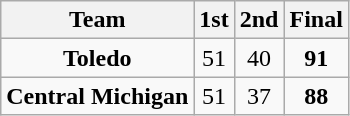<table class="wikitable" style="text-align:center">
<tr>
<th>Team</th>
<th>1st</th>
<th>2nd</th>
<th>Final</th>
</tr>
<tr>
<td><strong>Toledo</strong></td>
<td>51</td>
<td>40</td>
<td><strong>91</strong></td>
</tr>
<tr>
<td><strong>Central Michigan</strong></td>
<td>51</td>
<td>37</td>
<td><strong>88</strong></td>
</tr>
</table>
